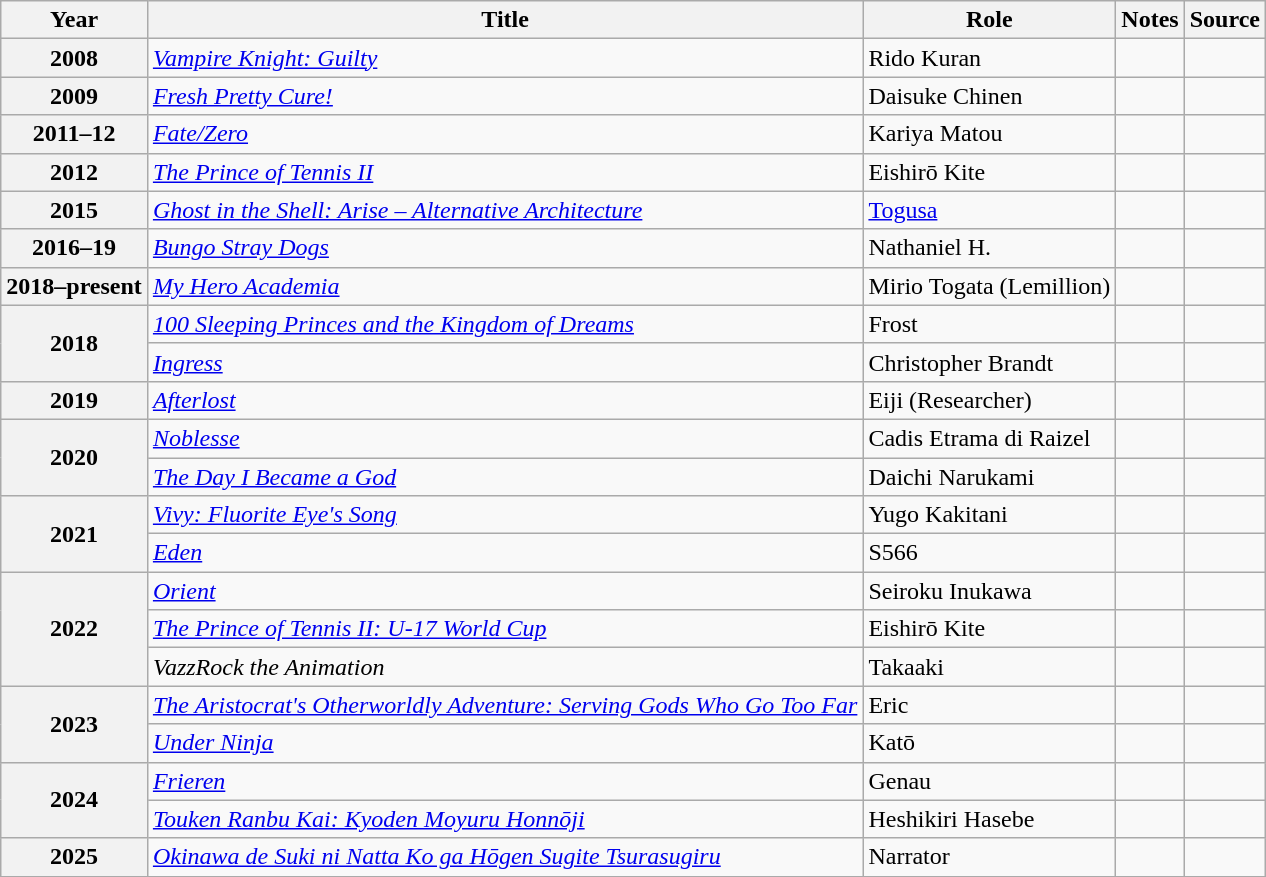<table class="wikitable sortable plainrowheaders">
<tr>
<th scope="col">Year</th>
<th scope="col">Title</th>
<th scope="col">Role</th>
<th scope="col" class="unsortable">Notes</th>
<th scope="col" class="unsortable">Source</th>
</tr>
<tr>
<th scope="row" rowspan="1">2008</th>
<td><em><a href='#'>Vampire Knight: Guilty</a></em></td>
<td>Rido Kuran</td>
<td></td>
<td></td>
</tr>
<tr>
<th scope="row" rowspan="1">2009</th>
<td><em><a href='#'>Fresh Pretty Cure!</a></em></td>
<td>Daisuke Chinen</td>
<td></td>
</tr>
<tr>
<th scope="row" rowspan="1">2011–12</th>
<td><em><a href='#'>Fate/Zero</a></em></td>
<td>Kariya Matou</td>
<td></td>
<td></td>
</tr>
<tr>
<th scope="row" rowspan="1">2012</th>
<td><em><a href='#'>The Prince of Tennis II</a></em></td>
<td>Eishirō Kite</td>
<td></td>
<td></td>
</tr>
<tr>
<th scope="row" rowspan="1">2015</th>
<td><em><a href='#'>Ghost in the Shell: Arise – Alternative Architecture</a></em></td>
<td><a href='#'>Togusa</a></td>
<td></td>
<td></td>
</tr>
<tr>
<th scope="row" rowspan="1">2016–19</th>
<td><em><a href='#'>Bungo Stray Dogs</a></em></td>
<td>Nathaniel H.</td>
<td></td>
<td></td>
</tr>
<tr>
<th scope="row" rowspan="1">2018–present</th>
<td><em><a href='#'>My Hero Academia</a></em></td>
<td>Mirio Togata (Lemillion)</td>
<td></td>
<td></td>
</tr>
<tr>
<th scope="row" rowspan="2">2018</th>
<td><em><a href='#'>100 Sleeping Princes and the Kingdom of Dreams</a></em></td>
<td>Frost</td>
<td></td>
<td></td>
</tr>
<tr>
<td><em><a href='#'>Ingress</a></em></td>
<td>Christopher Brandt</td>
<td></td>
<td></td>
</tr>
<tr>
<th scope="row" rowspan="1">2019</th>
<td><em><a href='#'>Afterlost</a></em></td>
<td>Eiji (Researcher)</td>
<td></td>
<td></td>
</tr>
<tr>
<th scope="row" rowspan="2">2020</th>
<td><em><a href='#'>Noblesse</a></em></td>
<td>Cadis Etrama di Raizel</td>
<td></td>
<td></td>
</tr>
<tr>
<td><em><a href='#'>The Day I Became a God</a></em></td>
<td>Daichi Narukami</td>
<td></td>
<td></td>
</tr>
<tr>
<th scope="row" rowspan="2">2021</th>
<td><em><a href='#'>Vivy: Fluorite Eye's Song</a></em></td>
<td>Yugo Kakitani</td>
<td></td>
<td></td>
</tr>
<tr>
<td><em><a href='#'>Eden</a></em></td>
<td>S566</td>
<td></td>
<td></td>
</tr>
<tr>
<th scope="row" rowspan="3">2022</th>
<td><em><a href='#'>Orient</a></em></td>
<td>Seiroku Inukawa</td>
<td></td>
<td></td>
</tr>
<tr>
<td><em><a href='#'>The Prince of Tennis II: U-17 World Cup</a></em></td>
<td>Eishirō Kite</td>
<td></td>
<td></td>
</tr>
<tr>
<td><em>VazzRock the Animation</em></td>
<td>Takaaki</td>
<td></td>
<td></td>
</tr>
<tr>
<th scope="row" rowspan="2">2023</th>
<td><em><a href='#'>The Aristocrat's Otherworldly Adventure: Serving Gods Who Go Too Far</a></em></td>
<td>Eric</td>
<td></td>
<td></td>
</tr>
<tr>
<td><em><a href='#'>Under Ninja</a></em></td>
<td>Katō</td>
<td></td>
<td></td>
</tr>
<tr>
<th scope="row" rowspan="2">2024</th>
<td><em><a href='#'>Frieren</a></em></td>
<td>Genau</td>
<td></td>
<td></td>
</tr>
<tr>
<td><em><a href='#'>Touken Ranbu Kai: Kyoden Moyuru Honnōji</a></em></td>
<td>Heshikiri Hasebe</td>
<td></td>
<td></td>
</tr>
<tr>
<th scope="row" rowspan="1">2025</th>
<td><em><a href='#'>Okinawa de Suki ni Natta Ko ga Hōgen Sugite Tsurasugiru</a></em></td>
<td>Narrator</td>
<td></td>
<td></td>
</tr>
<tr>
</tr>
</table>
